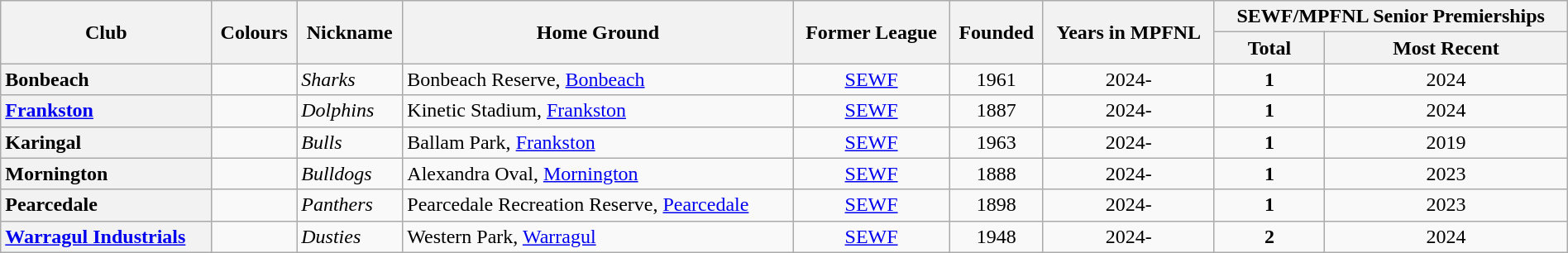<table class="wikitable sortable" style="text-align:center; width:100%">
<tr>
<th rowspan="2">Club</th>
<th rowspan="2">Colours</th>
<th rowspan="2">Nickname</th>
<th rowspan="2">Home Ground</th>
<th rowspan="2">Former League</th>
<th rowspan="2">Founded</th>
<th rowspan="2">Years in MPFNL</th>
<th colspan="2">SEWF/MPFNL Senior Premierships</th>
</tr>
<tr>
<th>Total</th>
<th>Most Recent</th>
</tr>
<tr>
<th style="text-align:left">Bonbeach</th>
<td></td>
<td align="left"><em>Sharks</em></td>
<td align="left">Bonbeach Reserve, <a href='#'>Bonbeach</a></td>
<td align="center"><a href='#'>SEWF</a></td>
<td align="center">1961</td>
<td>2024-</td>
<td align="center"><strong>1</strong></td>
<td>2024</td>
</tr>
<tr>
<th style="text-align:left"><a href='#'>Frankston</a></th>
<td></td>
<td align="left"><em>Dolphins</em></td>
<td align="left">Kinetic Stadium, <a href='#'>Frankston</a></td>
<td align="center"><a href='#'>SEWF</a></td>
<td align="center">1887</td>
<td>2024-</td>
<td align="center"><strong>1</strong></td>
<td>2024</td>
</tr>
<tr>
<th style="text-align:left">Karingal</th>
<td></td>
<td align="left"><em>Bulls</em></td>
<td align="left">Ballam Park, <a href='#'>Frankston</a></td>
<td align="center"><a href='#'>SEWF</a></td>
<td align="center">1963</td>
<td>2024-</td>
<td align="center"><strong>1</strong></td>
<td>2019</td>
</tr>
<tr>
<th style="text-align:left">Mornington</th>
<td></td>
<td align="left"><em>Bulldogs</em></td>
<td align="left">Alexandra Oval, <a href='#'>Mornington</a></td>
<td align="center"><a href='#'>SEWF</a></td>
<td align="center">1888</td>
<td>2024-</td>
<td align="center"><strong>1</strong></td>
<td>2023</td>
</tr>
<tr>
<th style="text-align:left">Pearcedale</th>
<td></td>
<td align="left"><em>Panthers</em></td>
<td align="left">Pearcedale Recreation Reserve, <a href='#'>Pearcedale</a></td>
<td align="center"><a href='#'>SEWF</a></td>
<td align="center">1898</td>
<td>2024-</td>
<td align="center"><strong>1</strong></td>
<td>2023</td>
</tr>
<tr>
<th style="text-align:left"><a href='#'>Warragul Industrials</a></th>
<td></td>
<td align="left"><em>Dusties</em></td>
<td align="left">Western Park, <a href='#'>Warragul</a></td>
<td align="center"><a href='#'>SEWF</a></td>
<td align="center">1948</td>
<td>2024-</td>
<td align="center"><strong>2</strong></td>
<td>2024</td>
</tr>
</table>
